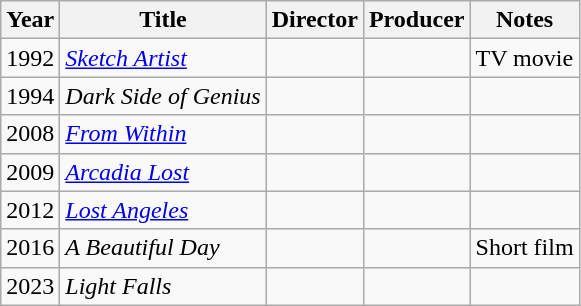<table class="wikitable">
<tr>
<th>Year</th>
<th>Title</th>
<th>Director</th>
<th>Producer</th>
<th>Notes</th>
</tr>
<tr>
<td>1992</td>
<td><em><a href='#'>Sketch Artist</a></em></td>
<td></td>
<td></td>
<td>TV movie</td>
</tr>
<tr>
<td>1994</td>
<td><em>Dark Side of Genius</em></td>
<td></td>
<td></td>
<td></td>
</tr>
<tr>
<td>2008</td>
<td><em><a href='#'>From Within</a></em></td>
<td></td>
<td></td>
<td></td>
</tr>
<tr>
<td>2009</td>
<td><em><a href='#'>Arcadia Lost</a></em></td>
<td></td>
<td></td>
<td></td>
</tr>
<tr>
<td>2012</td>
<td><em><a href='#'>Lost Angeles</a></em></td>
<td></td>
<td></td>
<td></td>
</tr>
<tr>
<td>2016</td>
<td><em>A Beautiful Day</em></td>
<td></td>
<td></td>
<td>Short film</td>
</tr>
<tr>
<td>2023</td>
<td><em>Light Falls</em></td>
<td></td>
<td></td>
<td></td>
</tr>
</table>
